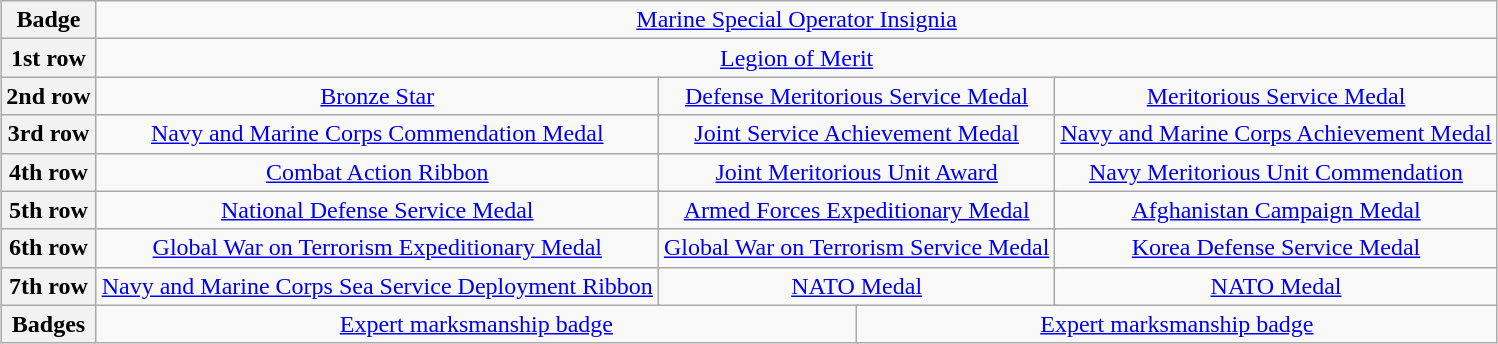<table class="wikitable" style="margin:1em auto; text-align:center;">
<tr>
<th>Badge</th>
<td colspan="12"><a href='#'>Marine Special Operator Insignia</a></td>
</tr>
<tr>
<th>1st row</th>
<td colspan="12"><a href='#'>Legion of Merit</a></td>
</tr>
<tr>
<th>2nd row</th>
<td colspan="4"><a href='#'>Bronze Star</a> <br></td>
<td colspan="4"><a href='#'>Defense Meritorious Service Medal</a></td>
<td colspan="4"><a href='#'>Meritorious Service Medal</a> <br></td>
</tr>
<tr>
<th>3rd row</th>
<td colspan="4"><a href='#'>Navy and Marine Corps Commendation Medal</a></td>
<td colspan="4"><a href='#'>Joint Service Achievement Medal</a></td>
<td colspan="4"><a href='#'>Navy and Marine Corps Achievement Medal</a> <br></td>
</tr>
<tr>
<th>4th row</th>
<td colspan="4"><a href='#'>Combat Action Ribbon</a></td>
<td colspan="4"><a href='#'>Joint Meritorious Unit Award</a> <br></td>
<td colspan="4"><a href='#'>Navy Meritorious Unit Commendation</a> <br></td>
</tr>
<tr>
<th>5th row</th>
<td colspan="4"><a href='#'>National Defense Service Medal</a> <br></td>
<td colspan="4"><a href='#'>Armed Forces Expeditionary Medal</a></td>
<td colspan="4"><a href='#'>Afghanistan Campaign Medal</a></td>
</tr>
<tr>
<th>6th row</th>
<td colspan="4"><a href='#'>Global War on Terrorism Expeditionary Medal</a></td>
<td colspan="4"><a href='#'>Global War on Terrorism Service Medal</a></td>
<td colspan="4"><a href='#'>Korea Defense Service Medal</a></td>
</tr>
<tr>
<th>7th row</th>
<td colspan="4"><a href='#'>Navy and Marine Corps Sea Service Deployment Ribbon</a> <br></td>
<td colspan="4"><a href='#'>NATO Medal</a> <br></td>
<td colspan="4"><a href='#'>NATO Medal</a> <br></td>
</tr>
<tr>
<th>Badges</th>
<td colspan="6"><a href='#'>Expert marksmanship badge</a> <br></td>
<td colspan="6"><a href='#'>Expert marksmanship badge</a> <br></td>
</tr>
</table>
